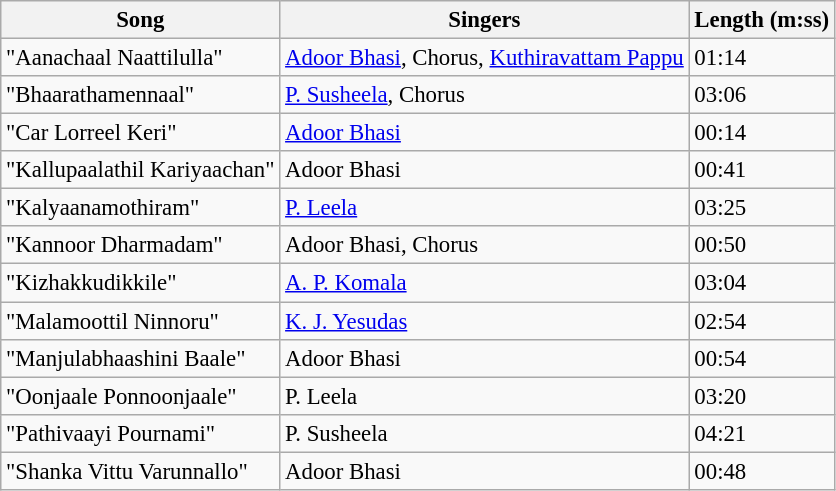<table class="wikitable" style="font-size:95%;">
<tr>
<th>Song</th>
<th>Singers</th>
<th>Length (m:ss)</th>
</tr>
<tr>
<td>"Aanachaal Naattilulla"</td>
<td><a href='#'>Adoor Bhasi</a>, Chorus, <a href='#'>Kuthiravattam Pappu</a></td>
<td>01:14</td>
</tr>
<tr>
<td>"Bhaarathamennaal"</td>
<td><a href='#'>P. Susheela</a>, Chorus</td>
<td>03:06</td>
</tr>
<tr>
<td>"Car Lorreel Keri"</td>
<td><a href='#'>Adoor Bhasi</a></td>
<td>00:14</td>
</tr>
<tr>
<td>"Kallupaalathil Kariyaachan"</td>
<td>Adoor Bhasi</td>
<td>00:41</td>
</tr>
<tr>
<td>"Kalyaanamothiram"</td>
<td><a href='#'>P. Leela</a></td>
<td>03:25</td>
</tr>
<tr>
<td>"Kannoor Dharmadam"</td>
<td>Adoor Bhasi, Chorus</td>
<td>00:50</td>
</tr>
<tr>
<td>"Kizhakkudikkile"</td>
<td><a href='#'>A. P. Komala</a></td>
<td>03:04</td>
</tr>
<tr>
<td>"Malamoottil Ninnoru"</td>
<td><a href='#'>K. J. Yesudas</a></td>
<td>02:54</td>
</tr>
<tr>
<td>"Manjulabhaashini Baale"</td>
<td>Adoor Bhasi</td>
<td>00:54</td>
</tr>
<tr>
<td>"Oonjaale Ponnoonjaale"</td>
<td>P. Leela</td>
<td>03:20</td>
</tr>
<tr>
<td>"Pathivaayi Pournami"</td>
<td>P. Susheela</td>
<td>04:21</td>
</tr>
<tr>
<td>"Shanka Vittu Varunnallo"</td>
<td>Adoor Bhasi</td>
<td>00:48</td>
</tr>
</table>
